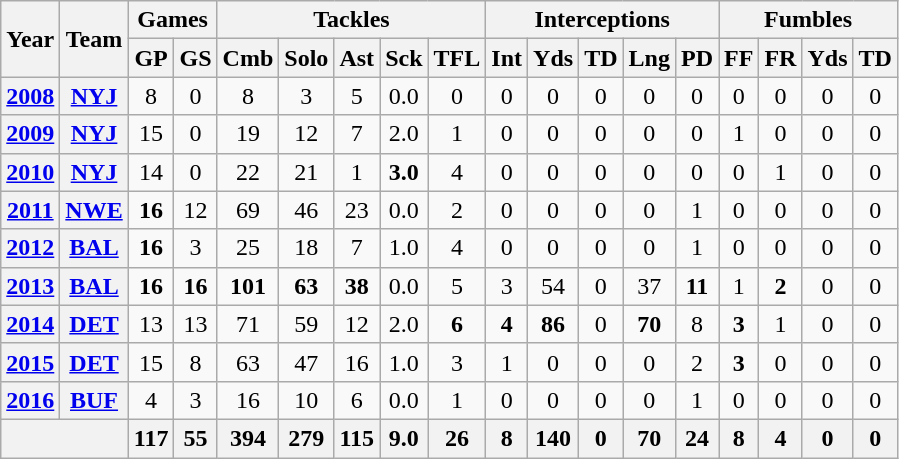<table class="wikitable" style="text-align:center">
<tr>
<th rowspan="2">Year</th>
<th rowspan="2">Team</th>
<th colspan="2">Games</th>
<th colspan="5">Tackles</th>
<th colspan="5">Interceptions</th>
<th colspan="4">Fumbles</th>
</tr>
<tr>
<th>GP</th>
<th>GS</th>
<th>Cmb</th>
<th>Solo</th>
<th>Ast</th>
<th>Sck</th>
<th>TFL</th>
<th>Int</th>
<th>Yds</th>
<th>TD</th>
<th>Lng</th>
<th>PD</th>
<th>FF</th>
<th>FR</th>
<th>Yds</th>
<th>TD</th>
</tr>
<tr>
<th><a href='#'>2008</a></th>
<th><a href='#'>NYJ</a></th>
<td>8</td>
<td>0</td>
<td>8</td>
<td>3</td>
<td>5</td>
<td>0.0</td>
<td>0</td>
<td>0</td>
<td>0</td>
<td>0</td>
<td>0</td>
<td>0</td>
<td>0</td>
<td>0</td>
<td>0</td>
<td>0</td>
</tr>
<tr>
<th><a href='#'>2009</a></th>
<th><a href='#'>NYJ</a></th>
<td>15</td>
<td>0</td>
<td>19</td>
<td>12</td>
<td>7</td>
<td>2.0</td>
<td>1</td>
<td>0</td>
<td>0</td>
<td>0</td>
<td>0</td>
<td>0</td>
<td>1</td>
<td>0</td>
<td>0</td>
<td>0</td>
</tr>
<tr>
<th><a href='#'>2010</a></th>
<th><a href='#'>NYJ</a></th>
<td>14</td>
<td>0</td>
<td>22</td>
<td>21</td>
<td>1</td>
<td><strong>3.0</strong></td>
<td>4</td>
<td>0</td>
<td>0</td>
<td>0</td>
<td>0</td>
<td>0</td>
<td>0</td>
<td>1</td>
<td>0</td>
<td>0</td>
</tr>
<tr>
<th><a href='#'>2011</a></th>
<th><a href='#'>NWE</a></th>
<td><strong>16</strong></td>
<td>12</td>
<td>69</td>
<td>46</td>
<td>23</td>
<td>0.0</td>
<td>2</td>
<td>0</td>
<td>0</td>
<td>0</td>
<td>0</td>
<td>1</td>
<td>0</td>
<td>0</td>
<td>0</td>
<td>0</td>
</tr>
<tr>
<th><a href='#'>2012</a></th>
<th><a href='#'>BAL</a></th>
<td><strong>16</strong></td>
<td>3</td>
<td>25</td>
<td>18</td>
<td>7</td>
<td>1.0</td>
<td>4</td>
<td>0</td>
<td>0</td>
<td>0</td>
<td>0</td>
<td>1</td>
<td>0</td>
<td>0</td>
<td>0</td>
<td>0</td>
</tr>
<tr>
<th><a href='#'>2013</a></th>
<th><a href='#'>BAL</a></th>
<td><strong>16</strong></td>
<td><strong>16</strong></td>
<td><strong>101</strong></td>
<td><strong>63</strong></td>
<td><strong>38</strong></td>
<td>0.0</td>
<td>5</td>
<td>3</td>
<td>54</td>
<td>0</td>
<td>37</td>
<td><strong>11</strong></td>
<td>1</td>
<td><strong>2</strong></td>
<td>0</td>
<td>0</td>
</tr>
<tr>
<th><a href='#'>2014</a></th>
<th><a href='#'>DET</a></th>
<td>13</td>
<td>13</td>
<td>71</td>
<td>59</td>
<td>12</td>
<td>2.0</td>
<td><strong>6</strong></td>
<td><strong>4</strong></td>
<td><strong>86</strong></td>
<td>0</td>
<td><strong>70</strong></td>
<td>8</td>
<td><strong>3</strong></td>
<td>1</td>
<td>0</td>
<td>0</td>
</tr>
<tr>
<th><a href='#'>2015</a></th>
<th><a href='#'>DET</a></th>
<td>15</td>
<td>8</td>
<td>63</td>
<td>47</td>
<td>16</td>
<td>1.0</td>
<td>3</td>
<td>1</td>
<td>0</td>
<td>0</td>
<td>0</td>
<td>2</td>
<td><strong>3</strong></td>
<td>0</td>
<td>0</td>
<td>0</td>
</tr>
<tr>
<th><a href='#'>2016</a></th>
<th><a href='#'>BUF</a></th>
<td>4</td>
<td>3</td>
<td>16</td>
<td>10</td>
<td>6</td>
<td>0.0</td>
<td>1</td>
<td>0</td>
<td>0</td>
<td>0</td>
<td>0</td>
<td>1</td>
<td>0</td>
<td>0</td>
<td>0</td>
<td>0</td>
</tr>
<tr>
<th colspan="2"></th>
<th>117</th>
<th>55</th>
<th>394</th>
<th>279</th>
<th>115</th>
<th>9.0</th>
<th>26</th>
<th>8</th>
<th>140</th>
<th>0</th>
<th>70</th>
<th>24</th>
<th>8</th>
<th>4</th>
<th>0</th>
<th>0</th>
</tr>
</table>
